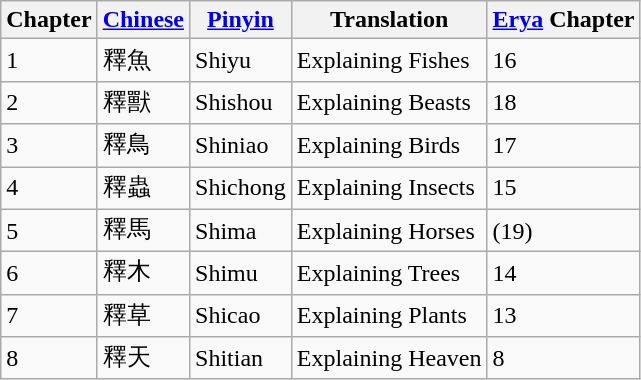<table class="wikitable">
<tr>
<th>Chapter</th>
<th><a href='#'>Chinese</a></th>
<th><a href='#'>Pinyin</a></th>
<th>Translation</th>
<th><a href='#'>Erya</a> Chapter</th>
</tr>
<tr>
<td>1</td>
<td>釋魚</td>
<td>Shiyu</td>
<td>Explaining Fishes</td>
<td>16</td>
</tr>
<tr>
<td>2</td>
<td>釋獸</td>
<td>Shishou</td>
<td>Explaining Beasts</td>
<td>18</td>
</tr>
<tr>
<td>3</td>
<td>釋鳥</td>
<td>Shiniao</td>
<td>Explaining Birds</td>
<td>17</td>
</tr>
<tr>
<td>4</td>
<td>釋蟲</td>
<td>Shichong</td>
<td>Explaining Insects</td>
<td>15</td>
</tr>
<tr>
<td>5</td>
<td>釋馬</td>
<td>Shima</td>
<td>Explaining Horses</td>
<td>(19)</td>
</tr>
<tr>
<td>6</td>
<td>釋木</td>
<td>Shimu</td>
<td>Explaining Trees</td>
<td>14</td>
</tr>
<tr>
<td>7</td>
<td>釋草</td>
<td>Shicao</td>
<td>Explaining Plants</td>
<td>13</td>
</tr>
<tr>
<td>8</td>
<td>釋天</td>
<td>Shitian</td>
<td>Explaining Heaven</td>
<td>8</td>
</tr>
</table>
